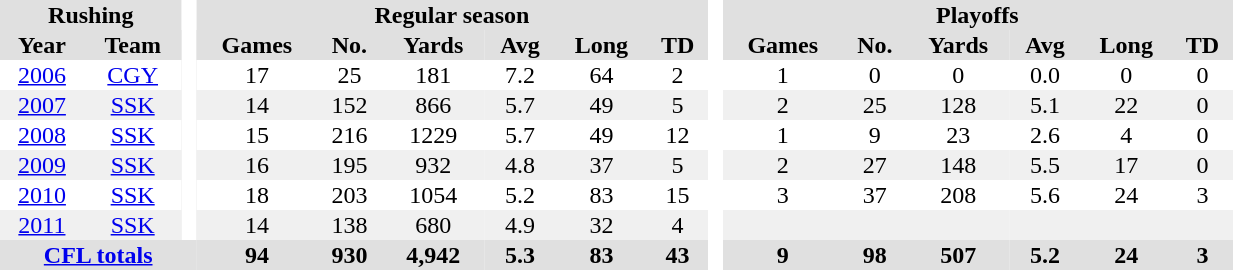<table BORDER="0" CELLPADDING="1" CELLSPACING="0" width="65%" style="text-align:center">
<tr bgcolor="#e0e0e0">
<th colspan="2">Rushing</th>
<th rowspan="99" bgcolor="#ffffff"> </th>
<th colspan="6">Regular season</th>
<th rowspan="99" bgcolor="#ffffff"> </th>
<th colspan="6">Playoffs</th>
</tr>
<tr bgcolor="#e0e0e0">
<th>Year</th>
<th>Team</th>
<th>Games</th>
<th>No.</th>
<th>Yards</th>
<th>Avg</th>
<th>Long</th>
<th>TD</th>
<th>Games</th>
<th>No.</th>
<th>Yards</th>
<th>Avg</th>
<th>Long</th>
<th>TD</th>
</tr>
<tr ALIGN="center">
<td><a href='#'>2006</a></td>
<td><a href='#'>CGY</a></td>
<td>17</td>
<td>25</td>
<td>181</td>
<td>7.2</td>
<td>64</td>
<td>2</td>
<td>1</td>
<td>0</td>
<td>0</td>
<td>0.0</td>
<td>0</td>
<td>0</td>
</tr>
<tr ALIGN="center" bgcolor="#f0f0f0">
<td><a href='#'>2007</a></td>
<td><a href='#'>SSK</a></td>
<td>14</td>
<td>152</td>
<td>866</td>
<td>5.7</td>
<td>49</td>
<td>5</td>
<td>2</td>
<td>25</td>
<td>128</td>
<td>5.1</td>
<td>22</td>
<td>0</td>
</tr>
<tr ALIGN="center">
<td><a href='#'>2008</a></td>
<td><a href='#'>SSK</a></td>
<td>15</td>
<td>216</td>
<td>1229</td>
<td>5.7</td>
<td>49</td>
<td>12</td>
<td>1</td>
<td>9</td>
<td>23</td>
<td>2.6</td>
<td>4</td>
<td>0</td>
</tr>
<tr ALIGN="center" bgcolor="#f0f0f0">
<td><a href='#'>2009</a></td>
<td><a href='#'>SSK</a></td>
<td>16</td>
<td>195</td>
<td>932</td>
<td>4.8</td>
<td>37</td>
<td>5</td>
<td>2</td>
<td>27</td>
<td>148</td>
<td>5.5</td>
<td>17</td>
<td>0</td>
</tr>
<tr ALIGN="center">
<td><a href='#'>2010</a></td>
<td><a href='#'>SSK</a></td>
<td>18</td>
<td>203</td>
<td>1054</td>
<td>5.2</td>
<td>83</td>
<td>15</td>
<td>3</td>
<td>37</td>
<td>208</td>
<td>5.6</td>
<td>24</td>
<td>3</td>
</tr>
<tr ALIGN="center" bgcolor="#f0f0f0">
<td><a href='#'>2011</a></td>
<td><a href='#'>SSK</a></td>
<td>14</td>
<td>138</td>
<td>680</td>
<td>4.9</td>
<td>32</td>
<td>4</td>
<td></td>
<td></td>
<td></td>
<td></td>
<td></td>
<td></td>
</tr>
<tr bgcolor="#e0e0e0">
<th colspan="3"><a href='#'>CFL totals</a></th>
<th>94</th>
<th>930</th>
<th>4,942</th>
<th>5.3</th>
<th>83</th>
<th>43</th>
<th>9</th>
<th>98</th>
<th>507</th>
<th>5.2</th>
<th>24</th>
<th>3</th>
</tr>
</table>
